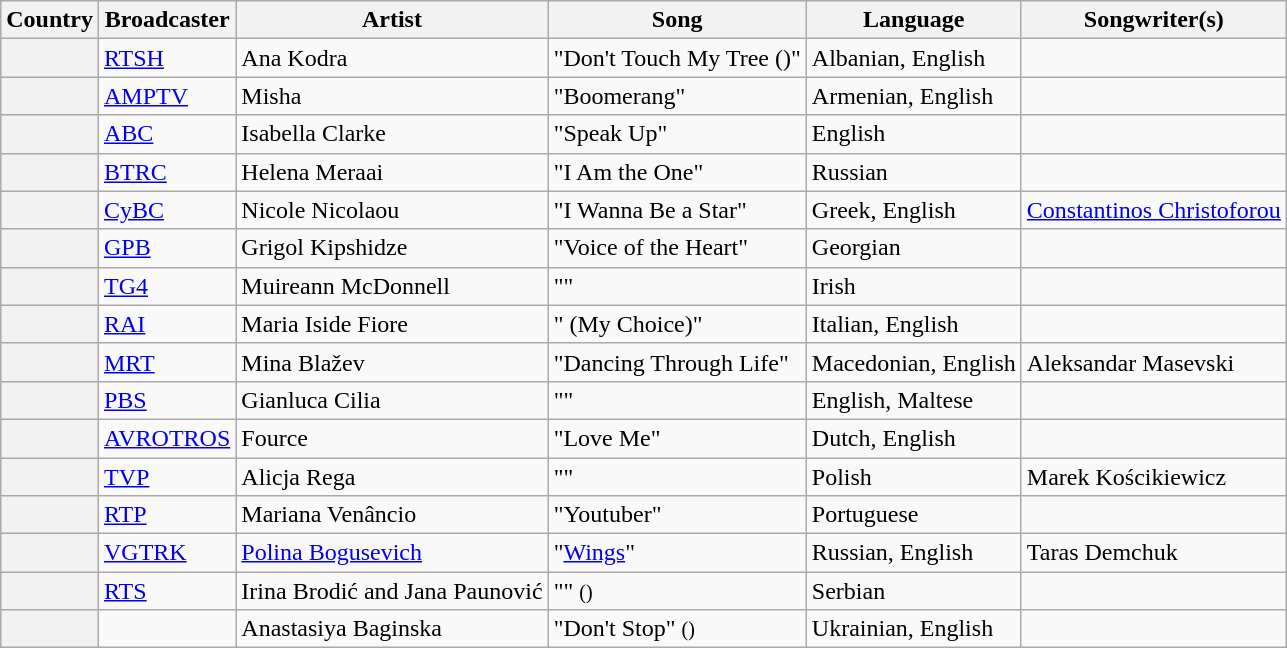<table class="wikitable plainrowheaders">
<tr>
<th>Country</th>
<th>Broadcaster</th>
<th>Artist</th>
<th>Song</th>
<th>Language</th>
<th>Songwriter(s)</th>
</tr>
<tr>
<th scope="row"></th>
<td><a href='#'>RTSH</a></td>
<td>Ana Kodra</td>
<td>"Don't Touch My Tree ()"</td>
<td>Albanian, English</td>
<td></td>
</tr>
<tr>
<th scope="row"></th>
<td><a href='#'>AMPTV</a></td>
<td>Misha</td>
<td>"Boomerang"</td>
<td>Armenian, English</td>
<td></td>
</tr>
<tr>
<th scope="row"></th>
<td><a href='#'>ABC</a></td>
<td>Isabella Clarke</td>
<td>"Speak Up"</td>
<td>English</td>
<td></td>
</tr>
<tr>
<th scope="row"></th>
<td><a href='#'>BTRC</a></td>
<td>Helena Meraai</td>
<td>"I Am the One"</td>
<td>Russian</td>
<td></td>
</tr>
<tr>
<th scope="row"></th>
<td><a href='#'>CyBC</a></td>
<td>Nicole Nicolaou</td>
<td>"I Wanna Be a Star"</td>
<td>Greek, English</td>
<td><a href='#'>Constantinos Christoforou</a></td>
</tr>
<tr>
<th scope="row"></th>
<td><a href='#'>GPB</a></td>
<td>Grigol Kipshidze</td>
<td>"Voice of the Heart"</td>
<td>Georgian</td>
<td></td>
</tr>
<tr>
<th scope="row"></th>
<td><a href='#'>TG4</a></td>
<td>Muireann McDonnell</td>
<td>""</td>
<td>Irish</td>
<td></td>
</tr>
<tr>
<th scope="row"></th>
<td><a href='#'>RAI</a></td>
<td>Maria Iside Fiore</td>
<td>" (My Choice)"</td>
<td>Italian, English</td>
<td></td>
</tr>
<tr>
<th scope="row"></th>
<td><a href='#'>MRT</a></td>
<td>Mina Blažev</td>
<td>"Dancing Through Life"</td>
<td>Macedonian, English</td>
<td>Aleksandar Masevski</td>
</tr>
<tr>
<th scope="row"></th>
<td><a href='#'>PBS</a></td>
<td>Gianluca Cilia</td>
<td>""</td>
<td>English, Maltese</td>
<td></td>
</tr>
<tr>
<th scope="row"></th>
<td><a href='#'>AVROTROS</a></td>
<td>Fource</td>
<td>"Love Me"</td>
<td>Dutch, English</td>
<td></td>
</tr>
<tr>
<th scope="row"></th>
<td><a href='#'>TVP</a></td>
<td>Alicja Rega</td>
<td>""</td>
<td>Polish</td>
<td>Marek Kościkiewicz</td>
</tr>
<tr>
<th scope="row"></th>
<td><a href='#'>RTP</a></td>
<td>Mariana Venâncio</td>
<td>"Youtuber"</td>
<td>Portuguese</td>
<td></td>
</tr>
<tr>
<th scope="row"></th>
<td><a href='#'>VGTRK</a></td>
<td><a href='#'>Polina Bogusevich</a></td>
<td>"<a href='#'>Wings</a>"</td>
<td>Russian, English</td>
<td>Taras Demchuk</td>
</tr>
<tr>
<th scope="row"></th>
<td><a href='#'>RTS</a></td>
<td>Irina Brodić and Jana Paunović</td>
<td>"" <small>()</small></td>
<td>Serbian</td>
<td></td>
</tr>
<tr>
<th scope="row"></th>
<td></td>
<td>Anastasiya Baginska</td>
<td>"Don't Stop" <small>()</small></td>
<td>Ukrainian, English</td>
<td></td>
</tr>
</table>
